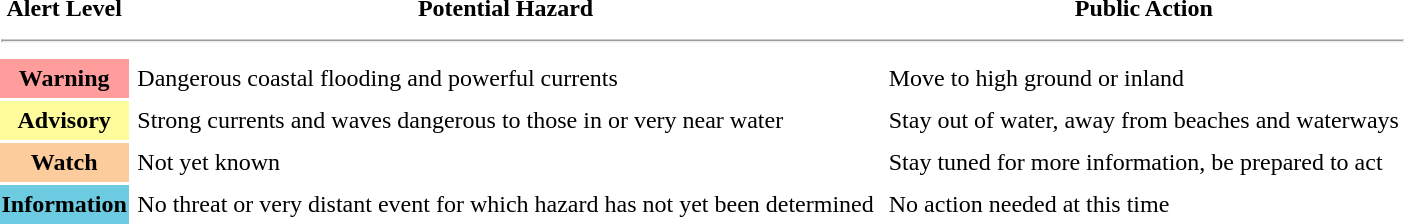<table class="toccolours">
<tr>
<th>Alert Level</th>
<th>Potential Hazard</th>
<th>Public Action</th>
</tr>
<tr>
<td colspan="3"><hr></td>
</tr>
<tr>
<th style="background:#ff9c9c">Warning</th>
<td style="padding:4px">Dangerous coastal flooding and powerful currents</td>
<td style="padding:4px">Move to high ground or inland</td>
</tr>
<tr>
<th style="background:#fffc9c">Advisory</th>
<td style="padding:4px">Strong currents and waves dangerous to those in or very near water</td>
<td style="padding:4px">Stay out of water, away from beaches and waterways</td>
</tr>
<tr>
<th style="background:#fccc9c">Watch</th>
<td style="padding:4px">Not yet known</td>
<td style="padding:4px">Stay tuned for more information, be prepared to act</td>
</tr>
<tr>
<th style="background:#6ccbe1">Information</th>
<td style="padding:4px">No threat or very distant event for which hazard has not yet been determined</td>
<td style="padding:4px">No action needed at this time</td>
</tr>
</table>
